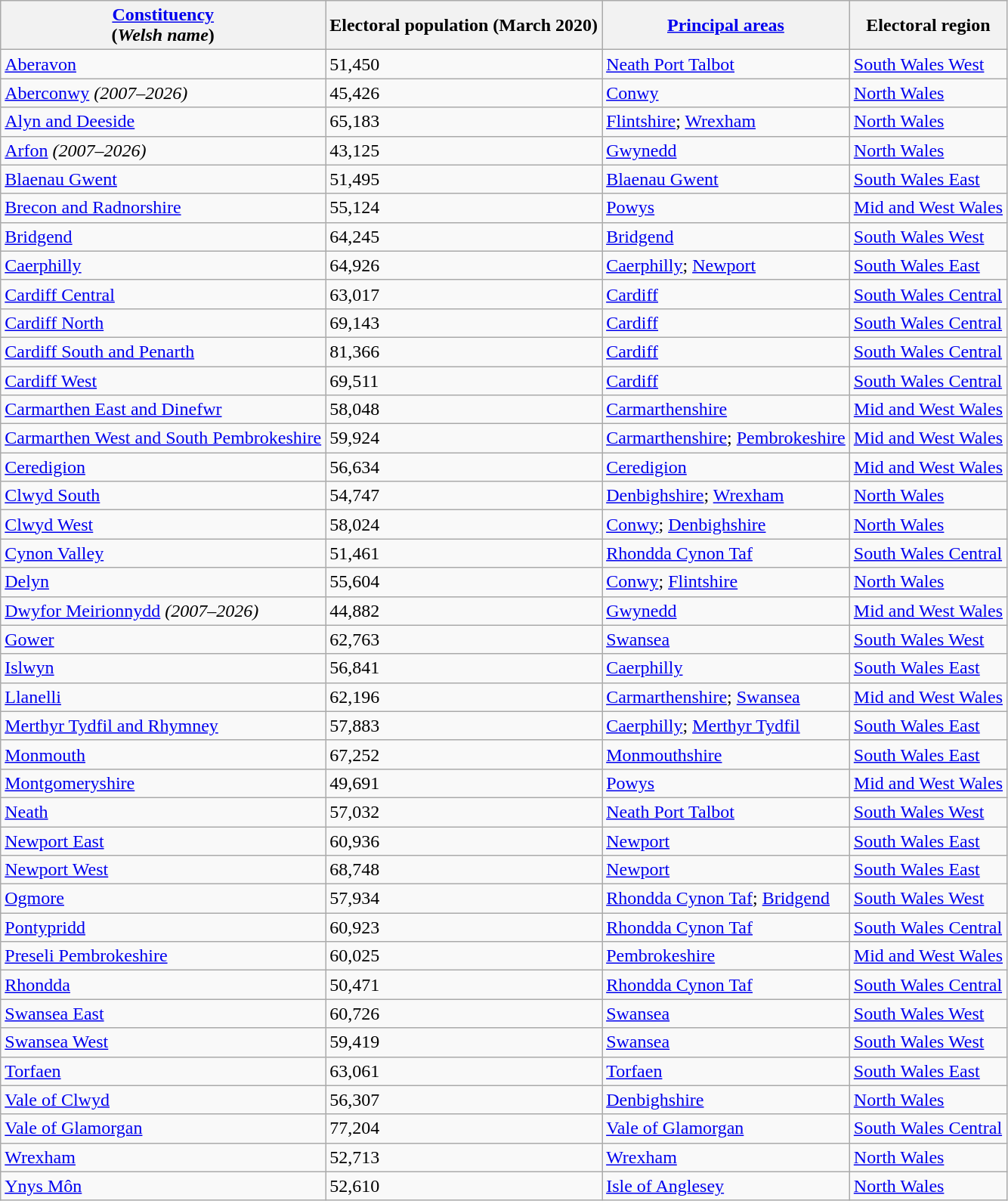<table class="wikitable sortable">
<tr>
<th><a href='#'>Constituency</a><br>(<em>Welsh name</em>)</th>
<th>Electoral population (March 2020)</th>
<th><a href='#'>Principal areas</a></th>
<th>Electoral region</th>
</tr>
<tr>
<td><a href='#'>Aberavon</a><br></td>
<td>51,450</td>
<td><a href='#'>Neath Port Talbot</a></td>
<td><a href='#'>South Wales West</a></td>
</tr>
<tr>
<td><a href='#'>Aberconwy</a> <em>(2007–2026)</em></td>
<td>45,426</td>
<td><a href='#'>Conwy</a></td>
<td><a href='#'>North Wales</a></td>
</tr>
<tr>
<td><a href='#'>Alyn and Deeside</a><br></td>
<td>65,183</td>
<td><a href='#'>Flintshire</a>; <a href='#'>Wrexham</a></td>
<td><a href='#'>North Wales</a></td>
</tr>
<tr>
<td><a href='#'>Arfon</a> <em>(2007–2026)</em></td>
<td>43,125</td>
<td><a href='#'>Gwynedd</a></td>
<td><a href='#'>North Wales</a></td>
</tr>
<tr>
<td><a href='#'>Blaenau Gwent</a></td>
<td>51,495</td>
<td><a href='#'>Blaenau Gwent</a></td>
<td><a href='#'>South Wales East</a></td>
</tr>
<tr>
<td><a href='#'>Brecon and Radnorshire</a><br></td>
<td>55,124</td>
<td><a href='#'>Powys</a></td>
<td><a href='#'>Mid and West Wales</a></td>
</tr>
<tr>
<td><a href='#'>Bridgend</a><br></td>
<td>64,245</td>
<td><a href='#'>Bridgend</a></td>
<td><a href='#'>South Wales West</a></td>
</tr>
<tr>
<td><a href='#'>Caerphilly</a><br></td>
<td>64,926</td>
<td><a href='#'>Caerphilly</a>; <a href='#'>Newport</a></td>
<td><a href='#'>South Wales East</a></td>
</tr>
<tr>
<td><a href='#'>Cardiff Central</a><br></td>
<td>63,017</td>
<td><a href='#'>Cardiff</a></td>
<td><a href='#'>South Wales Central</a></td>
</tr>
<tr>
<td><a href='#'>Cardiff North</a><br></td>
<td>69,143</td>
<td><a href='#'>Cardiff</a></td>
<td><a href='#'>South Wales Central</a></td>
</tr>
<tr>
<td><a href='#'>Cardiff South and Penarth</a><br></td>
<td>81,366</td>
<td><a href='#'>Cardiff</a></td>
<td><a href='#'>South Wales Central</a></td>
</tr>
<tr>
<td><a href='#'>Cardiff West</a><br></td>
<td>69,511</td>
<td><a href='#'>Cardiff</a></td>
<td><a href='#'>South Wales Central</a></td>
</tr>
<tr>
<td><a href='#'>Carmarthen East and Dinefwr</a><br></td>
<td>58,048</td>
<td><a href='#'>Carmarthenshire</a></td>
<td><a href='#'>Mid and West Wales</a></td>
</tr>
<tr>
<td><a href='#'>Carmarthen West and South Pembrokeshire</a><br></td>
<td>59,924</td>
<td><a href='#'>Carmarthenshire</a>; <a href='#'>Pembrokeshire</a></td>
<td><a href='#'>Mid and West Wales</a></td>
</tr>
<tr>
<td><a href='#'>Ceredigion</a></td>
<td>56,634</td>
<td><a href='#'>Ceredigion</a></td>
<td><a href='#'>Mid and West Wales</a></td>
</tr>
<tr>
<td><a href='#'>Clwyd South</a><br></td>
<td>54,747</td>
<td><a href='#'>Denbighshire</a>; <a href='#'>Wrexham</a></td>
<td><a href='#'>North Wales</a></td>
</tr>
<tr>
<td><a href='#'>Clwyd West</a><br></td>
<td>58,024</td>
<td><a href='#'>Conwy</a>; <a href='#'>Denbighshire</a></td>
<td><a href='#'>North Wales</a></td>
</tr>
<tr>
<td><a href='#'>Cynon Valley</a><br></td>
<td>51,461</td>
<td><a href='#'>Rhondda Cynon Taf</a></td>
<td><a href='#'>South Wales Central</a></td>
</tr>
<tr>
<td><a href='#'>Delyn</a></td>
<td>55,604</td>
<td><a href='#'>Conwy</a>; <a href='#'>Flintshire</a></td>
<td><a href='#'>North Wales</a></td>
</tr>
<tr>
<td><a href='#'>Dwyfor Meirionnydd</a> <em>(2007–2026)</em></td>
<td>44,882</td>
<td><a href='#'>Gwynedd</a></td>
<td><a href='#'>Mid and West Wales</a></td>
</tr>
<tr>
<td><a href='#'>Gower</a><br></td>
<td>62,763</td>
<td><a href='#'>Swansea</a></td>
<td><a href='#'>South Wales West</a></td>
</tr>
<tr>
<td><a href='#'>Islwyn</a></td>
<td>56,841</td>
<td><a href='#'>Caerphilly</a></td>
<td><a href='#'>South Wales East</a></td>
</tr>
<tr>
<td><a href='#'>Llanelli</a></td>
<td>62,196</td>
<td><a href='#'>Carmarthenshire</a>; <a href='#'>Swansea</a></td>
<td><a href='#'>Mid and West Wales</a></td>
</tr>
<tr>
<td><a href='#'>Merthyr Tydfil and Rhymney</a><br></td>
<td>57,883</td>
<td><a href='#'>Caerphilly</a>; <a href='#'>Merthyr Tydfil</a></td>
<td><a href='#'>South Wales East</a></td>
</tr>
<tr>
<td><a href='#'>Monmouth</a><br></td>
<td>67,252</td>
<td><a href='#'>Monmouthshire</a></td>
<td><a href='#'>South Wales East</a></td>
</tr>
<tr>
<td><a href='#'>Montgomeryshire</a><br></td>
<td>49,691</td>
<td><a href='#'>Powys</a></td>
<td><a href='#'>Mid and West Wales</a></td>
</tr>
<tr>
<td><a href='#'>Neath</a><br></td>
<td>57,032</td>
<td><a href='#'>Neath Port Talbot</a></td>
<td><a href='#'>South Wales West</a></td>
</tr>
<tr>
<td><a href='#'>Newport East</a><br></td>
<td>60,936</td>
<td><a href='#'>Newport</a></td>
<td><a href='#'>South Wales East</a></td>
</tr>
<tr>
<td><a href='#'>Newport West</a><br></td>
<td>68,748</td>
<td><a href='#'>Newport</a></td>
<td><a href='#'>South Wales East</a></td>
</tr>
<tr>
<td><a href='#'>Ogmore</a><br></td>
<td>57,934</td>
<td><a href='#'>Rhondda Cynon Taf</a>; <a href='#'>Bridgend</a></td>
<td><a href='#'>South Wales West</a></td>
</tr>
<tr>
<td><a href='#'>Pontypridd</a></td>
<td>60,923</td>
<td><a href='#'>Rhondda Cynon Taf</a></td>
<td><a href='#'>South Wales Central</a></td>
</tr>
<tr>
<td><a href='#'>Preseli Pembrokeshire</a><br></td>
<td>60,025</td>
<td><a href='#'>Pembrokeshire</a></td>
<td><a href='#'>Mid and West Wales</a></td>
</tr>
<tr>
<td><a href='#'>Rhondda</a></td>
<td>50,471</td>
<td><a href='#'>Rhondda Cynon Taf</a></td>
<td><a href='#'>South Wales Central</a></td>
</tr>
<tr>
<td><a href='#'>Swansea East</a><br></td>
<td>60,726</td>
<td><a href='#'>Swansea</a></td>
<td><a href='#'>South Wales West</a></td>
</tr>
<tr>
<td><a href='#'>Swansea West</a><br></td>
<td>59,419</td>
<td><a href='#'>Swansea</a></td>
<td><a href='#'>South Wales West</a></td>
</tr>
<tr>
<td><a href='#'>Torfaen</a></td>
<td>63,061</td>
<td><a href='#'>Torfaen</a></td>
<td><a href='#'>South Wales East</a></td>
</tr>
<tr>
<td><a href='#'>Vale of Clwyd</a><br></td>
<td>56,307</td>
<td><a href='#'>Denbighshire</a></td>
<td><a href='#'>North Wales</a></td>
</tr>
<tr>
<td><a href='#'>Vale of Glamorgan</a><br></td>
<td>77,204</td>
<td><a href='#'>Vale of Glamorgan</a></td>
<td><a href='#'>South Wales Central</a></td>
</tr>
<tr>
<td><a href='#'>Wrexham</a><br></td>
<td>52,713</td>
<td><a href='#'>Wrexham</a></td>
<td><a href='#'>North Wales</a></td>
</tr>
<tr>
<td><a href='#'>Ynys Môn</a></td>
<td>52,610</td>
<td><a href='#'>Isle of Anglesey</a></td>
<td><a href='#'>North Wales</a></td>
</tr>
</table>
